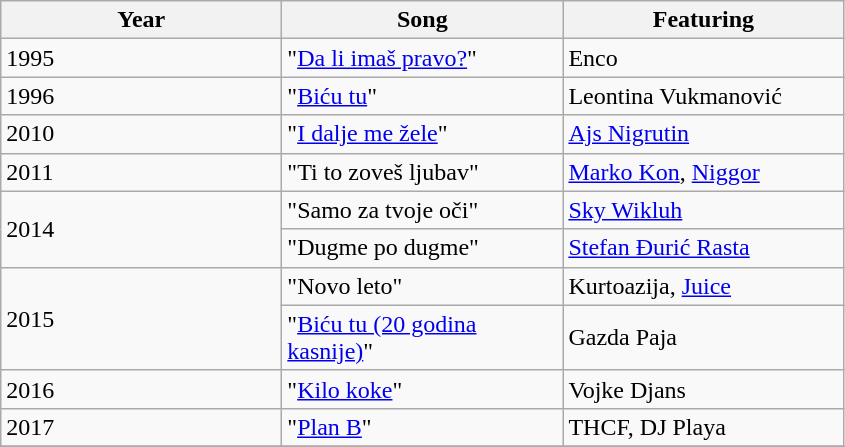<table class="wikitable">
<tr>
<th align="center" width="180">Year</th>
<th align="center" width="180">Song</th>
<th align="center" width="180">Featuring</th>
</tr>
<tr>
<td>1995</td>
<td>"<a href='#'>Da li imaš pravo?</a>"</td>
<td>Enco</td>
</tr>
<tr>
<td>1996</td>
<td>"<a href='#'>Biću tu</a>"</td>
<td>Leontina Vukmanović</td>
</tr>
<tr>
<td>2010</td>
<td>"<a href='#'>I dalje me žele</a>"</td>
<td><a href='#'>Ajs Nigrutin</a></td>
</tr>
<tr>
<td>2011</td>
<td>"Ti to zoveš ljubav"</td>
<td><a href='#'>Marko Kon</a>, <a href='#'>Niggor</a></td>
</tr>
<tr>
<td rowspan="2">2014</td>
<td>"Samo za tvoje oči"</td>
<td><a href='#'>Sky Wikluh</a></td>
</tr>
<tr>
<td>"Dugme po dugme"</td>
<td><a href='#'>Stefan Đurić Rasta</a></td>
</tr>
<tr>
<td rowspan="2">2015</td>
<td>"Novo leto"</td>
<td>Kurtoazija, <a href='#'>Juice</a></td>
</tr>
<tr>
<td>"<a href='#'>Biću tu (20 godina kasnije)</a>"</td>
<td>Gazda Paja</td>
</tr>
<tr>
<td>2016</td>
<td>"<a href='#'>Kilo koke</a>"</td>
<td>Vojke Djans</td>
</tr>
<tr>
<td>2017</td>
<td>"<a href='#'>Plan B</a>"</td>
<td>THCF, DJ Playa</td>
</tr>
<tr>
</tr>
</table>
